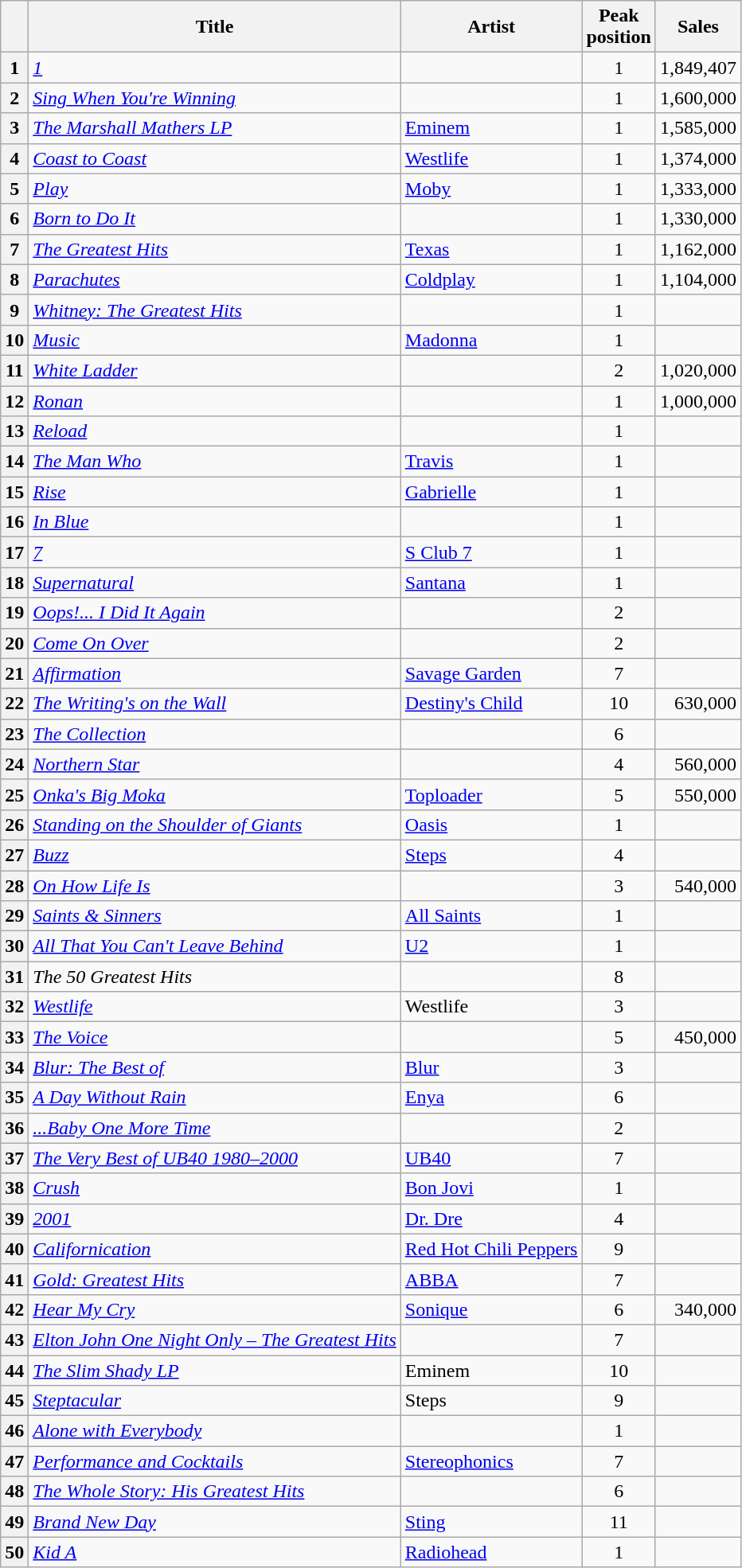<table class="wikitable sortable plainrowheaders">
<tr>
<th scope=col></th>
<th scope=col>Title</th>
<th scope=col>Artist</th>
<th scope=col>Peak<br>position</th>
<th scope=col>Sales</th>
</tr>
<tr>
<th scope=row style="text-align:center;">1</th>
<td><em><a href='#'>1</a></em></td>
<td></td>
<td align="center">1</td>
<td align="right">1,849,407</td>
</tr>
<tr>
<th scope=row style="text-align:center;">2</th>
<td><em><a href='#'>Sing When You're Winning</a></em></td>
<td></td>
<td align="center">1</td>
<td>1,600,000</td>
</tr>
<tr>
<th scope=row style="text-align:center;">3</th>
<td><em><a href='#'>The Marshall Mathers LP</a></em></td>
<td><a href='#'>Eminem</a></td>
<td align="center">1</td>
<td>1,585,000</td>
</tr>
<tr>
<th scope=row style="text-align:center;">4</th>
<td><em><a href='#'>Coast to Coast</a></em></td>
<td><a href='#'>Westlife</a></td>
<td align="center">1</td>
<td>1,374,000</td>
</tr>
<tr>
<th scope=row style="text-align:center;">5</th>
<td><em><a href='#'>Play</a></em></td>
<td><a href='#'>Moby</a></td>
<td align="center">1</td>
<td>1,333,000</td>
</tr>
<tr>
<th scope=row style="text-align:center;">6</th>
<td><em><a href='#'>Born to Do It</a></em></td>
<td></td>
<td align="center">1</td>
<td>1,330,000</td>
</tr>
<tr>
<th scope=row style="text-align:center;">7</th>
<td><em><a href='#'>The Greatest Hits</a></em></td>
<td><a href='#'>Texas</a></td>
<td align="center">1</td>
<td>1,162,000</td>
</tr>
<tr>
<th scope=row style="text-align:center;">8</th>
<td><em><a href='#'>Parachutes</a></em></td>
<td><a href='#'>Coldplay</a></td>
<td align="center">1</td>
<td>1,104,000</td>
</tr>
<tr>
<th scope=row style="text-align:center;">9</th>
<td><em><a href='#'>Whitney: The Greatest Hits</a></em></td>
<td></td>
<td align="center">1</td>
<td></td>
</tr>
<tr>
<th scope=row style="text-align:center;">10</th>
<td><em><a href='#'>Music</a></em></td>
<td><a href='#'>Madonna</a></td>
<td align="center">1</td>
<td></td>
</tr>
<tr>
<th scope=row style="text-align:center;">11</th>
<td><em><a href='#'>White Ladder</a></em></td>
<td></td>
<td align="center">2</td>
<td align="right">1,020,000</td>
</tr>
<tr>
<th scope=row style="text-align:center;">12</th>
<td><em><a href='#'>Ronan</a></em></td>
<td></td>
<td align="center">1</td>
<td align="right">1,000,000</td>
</tr>
<tr>
<th scope=row style="text-align:center;">13</th>
<td><em><a href='#'>Reload</a></em></td>
<td></td>
<td align="center">1</td>
<td></td>
</tr>
<tr>
<th scope=row style="text-align:center;">14</th>
<td><em><a href='#'>The Man Who</a></em></td>
<td><a href='#'>Travis</a></td>
<td align="center">1</td>
<td></td>
</tr>
<tr>
<th scope=row style="text-align:center;">15</th>
<td><em><a href='#'>Rise</a></em></td>
<td><a href='#'>Gabrielle</a></td>
<td align="center">1</td>
<td></td>
</tr>
<tr>
<th scope=row style="text-align:center;">16</th>
<td><em><a href='#'>In Blue</a></em></td>
<td></td>
<td align="center">1</td>
<td></td>
</tr>
<tr>
<th scope=row style="text-align:center;">17</th>
<td><em><a href='#'>7</a></em></td>
<td><a href='#'>S Club 7</a></td>
<td align="center">1</td>
<td></td>
</tr>
<tr>
<th scope=row style="text-align:center;">18</th>
<td><em><a href='#'>Supernatural</a></em></td>
<td><a href='#'>Santana</a></td>
<td align="center">1</td>
<td></td>
</tr>
<tr>
<th scope=row style="text-align:center;">19</th>
<td><em><a href='#'>Oops!... I Did It Again</a></em></td>
<td></td>
<td align="center">2</td>
<td></td>
</tr>
<tr>
<th scope=row style="text-align:center;">20</th>
<td><em><a href='#'>Come On Over</a></em></td>
<td></td>
<td align="center">2</td>
<td></td>
</tr>
<tr>
<th scope=row style="text-align:center;">21</th>
<td><em><a href='#'>Affirmation</a></em></td>
<td><a href='#'>Savage Garden</a></td>
<td align="center">7</td>
<td></td>
</tr>
<tr>
<th scope=row style="text-align:center;">22</th>
<td><em><a href='#'>The Writing's on the Wall</a></em></td>
<td><a href='#'>Destiny's Child</a></td>
<td align="center">10</td>
<td align="right">630,000</td>
</tr>
<tr>
<th scope=row style="text-align:center;">23</th>
<td><em><a href='#'>The Collection</a></em></td>
<td></td>
<td align="center">6</td>
<td></td>
</tr>
<tr>
<th scope=row style="text-align:center;">24</th>
<td><em><a href='#'>Northern Star</a></em></td>
<td></td>
<td align="center">4</td>
<td align="right">560,000</td>
</tr>
<tr>
<th scope=row style="text-align:center;">25</th>
<td><em><a href='#'>Onka's Big Moka</a></em></td>
<td><a href='#'>Toploader</a></td>
<td align="center">5</td>
<td align="right">550,000</td>
</tr>
<tr>
<th scope=row style="text-align:center;">26</th>
<td><em><a href='#'>Standing on the Shoulder of Giants</a></em></td>
<td><a href='#'>Oasis</a></td>
<td align="center">1</td>
<td></td>
</tr>
<tr>
<th scope=row style="text-align:center;">27</th>
<td><em><a href='#'>Buzz</a></em></td>
<td><a href='#'>Steps</a></td>
<td align="center">4</td>
<td></td>
</tr>
<tr>
<th scope=row style="text-align:center;">28</th>
<td><em><a href='#'>On How Life Is</a></em></td>
<td></td>
<td align="center">3</td>
<td align="right">540,000</td>
</tr>
<tr>
<th scope=row style="text-align:center;">29</th>
<td><em><a href='#'>Saints & Sinners</a></em></td>
<td><a href='#'>All Saints</a></td>
<td align="center">1</td>
<td></td>
</tr>
<tr>
<th scope=row style="text-align:center;">30</th>
<td><em><a href='#'>All That You Can't Leave Behind</a></em></td>
<td><a href='#'>U2</a></td>
<td align="center">1</td>
<td></td>
</tr>
<tr>
<th scope=row style="text-align:center;">31</th>
<td><em>The 50 Greatest Hits</em></td>
<td></td>
<td align="center">8</td>
<td></td>
</tr>
<tr>
<th scope=row style="text-align:center;">32</th>
<td><em><a href='#'>Westlife</a></em></td>
<td>Westlife</td>
<td align="center">3</td>
<td></td>
</tr>
<tr>
<th scope=row style="text-align:center;">33</th>
<td><em><a href='#'>The Voice</a></em></td>
<td></td>
<td align="center">5</td>
<td align="right">450,000</td>
</tr>
<tr>
<th scope=row style="text-align:center;">34</th>
<td><em><a href='#'>Blur: The Best of</a></em></td>
<td><a href='#'>Blur</a></td>
<td align="center">3</td>
<td></td>
</tr>
<tr>
<th scope=row style="text-align:center;">35</th>
<td><em><a href='#'>A Day Without Rain</a></em></td>
<td><a href='#'>Enya</a></td>
<td align="center">6</td>
<td></td>
</tr>
<tr>
<th scope=row style="text-align:center;">36</th>
<td><em><a href='#'>...Baby One More Time</a></em></td>
<td></td>
<td align="center">2</td>
<td></td>
</tr>
<tr>
<th scope=row style="text-align:center;">37</th>
<td><em><a href='#'>The Very Best of UB40 1980–2000</a></em></td>
<td><a href='#'>UB40</a></td>
<td align="center">7</td>
<td></td>
</tr>
<tr>
<th scope=row style="text-align:center;">38</th>
<td><em><a href='#'>Crush</a></em></td>
<td><a href='#'>Bon Jovi</a></td>
<td align="center">1</td>
<td></td>
</tr>
<tr>
<th scope=row style="text-align:center;">39</th>
<td><em><a href='#'>2001</a></em></td>
<td><a href='#'>Dr. Dre</a></td>
<td align="center">4</td>
<td></td>
</tr>
<tr>
<th scope=row style="text-align:center;">40</th>
<td><em><a href='#'>Californication</a></em></td>
<td><a href='#'>Red Hot Chili Peppers</a></td>
<td align="center">9</td>
<td></td>
</tr>
<tr>
<th scope=row style="text-align:center;">41</th>
<td><em><a href='#'>Gold: Greatest Hits</a></em></td>
<td><a href='#'>ABBA</a></td>
<td align="center">7</td>
<td></td>
</tr>
<tr>
<th scope=row style="text-align:center;">42</th>
<td><em><a href='#'>Hear My Cry</a></em></td>
<td><a href='#'>Sonique</a></td>
<td align="center">6</td>
<td align="right">340,000</td>
</tr>
<tr>
<th scope=row style="text-align:center;">43</th>
<td><em><a href='#'>Elton John One Night Only – The Greatest Hits</a></em></td>
<td></td>
<td align="center">7</td>
<td></td>
</tr>
<tr>
<th scope=row style="text-align:center;">44</th>
<td><em><a href='#'>The Slim Shady LP</a></em></td>
<td>Eminem</td>
<td align="center">10</td>
<td></td>
</tr>
<tr>
<th scope=row style="text-align:center;">45</th>
<td><em><a href='#'>Steptacular</a></em></td>
<td>Steps</td>
<td align="center">9</td>
<td></td>
</tr>
<tr>
<th scope=row style="text-align:center;">46</th>
<td><em><a href='#'>Alone with Everybody</a></em></td>
<td></td>
<td align="center">1</td>
<td></td>
</tr>
<tr>
<th scope=row style="text-align:center;">47</th>
<td><em><a href='#'>Performance and Cocktails</a></em></td>
<td><a href='#'>Stereophonics</a></td>
<td align="center">7</td>
<td></td>
</tr>
<tr>
<th scope=row style="text-align:center;">48</th>
<td><em><a href='#'>The Whole Story: His Greatest Hits</a></em></td>
<td></td>
<td align="center">6</td>
<td></td>
</tr>
<tr>
<th scope=row style="text-align:center;">49</th>
<td><em><a href='#'>Brand New Day</a></em></td>
<td><a href='#'>Sting</a></td>
<td align="center">11</td>
<td></td>
</tr>
<tr>
<th scope=row style="text-align:center;">50</th>
<td><em><a href='#'>Kid A</a></em></td>
<td><a href='#'>Radiohead</a></td>
<td align="center">1</td>
<td></td>
</tr>
</table>
